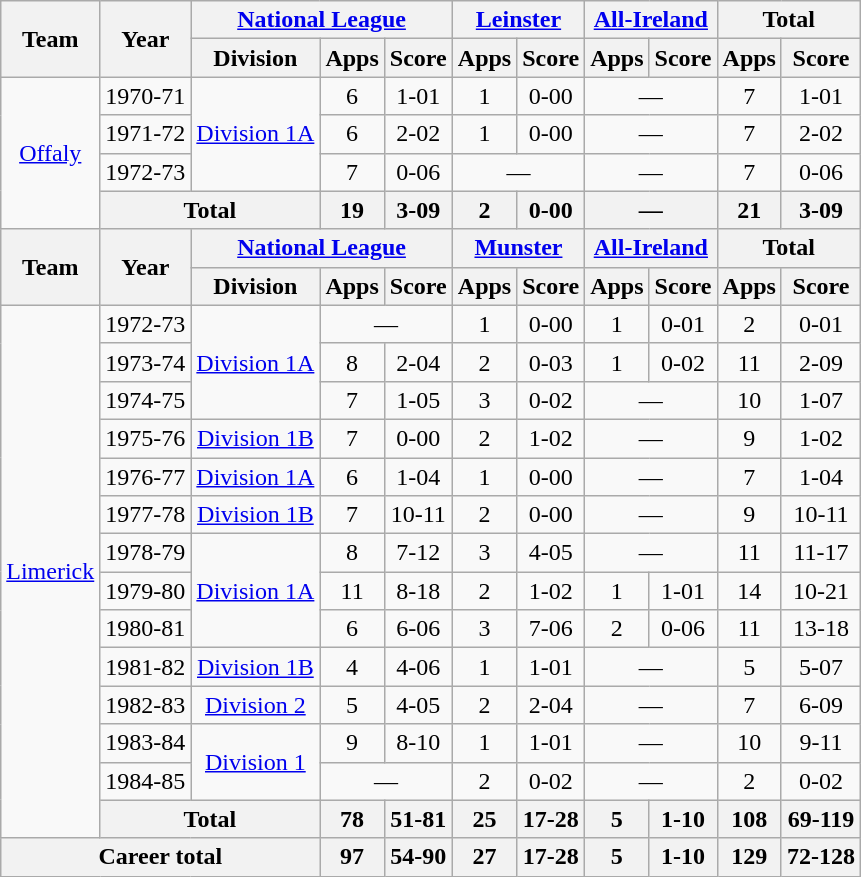<table class="wikitable" style="text-align:center">
<tr>
<th rowspan="2">Team</th>
<th rowspan="2">Year</th>
<th colspan="3"><a href='#'>National League</a></th>
<th colspan="2"><a href='#'>Leinster</a></th>
<th colspan="2"><a href='#'>All-Ireland</a></th>
<th colspan="2">Total</th>
</tr>
<tr>
<th>Division</th>
<th>Apps</th>
<th>Score</th>
<th>Apps</th>
<th>Score</th>
<th>Apps</th>
<th>Score</th>
<th>Apps</th>
<th>Score</th>
</tr>
<tr>
<td rowspan="4"><a href='#'>Offaly</a></td>
<td>1970-71</td>
<td rowspan="3"><a href='#'>Division 1A</a></td>
<td>6</td>
<td>1-01</td>
<td>1</td>
<td>0-00</td>
<td colspan=2>—</td>
<td>7</td>
<td>1-01</td>
</tr>
<tr>
<td>1971-72</td>
<td>6</td>
<td>2-02</td>
<td>1</td>
<td>0-00</td>
<td colspan=2>—</td>
<td>7</td>
<td>2-02</td>
</tr>
<tr>
<td>1972-73</td>
<td>7</td>
<td>0-06</td>
<td colspan=2>—</td>
<td colspan=2>—</td>
<td>7</td>
<td>0-06</td>
</tr>
<tr>
<th colspan=2>Total</th>
<th>19</th>
<th>3-09</th>
<th>2</th>
<th>0-00</th>
<th colspan=2>—</th>
<th>21</th>
<th>3-09</th>
</tr>
<tr>
<th rowspan="2">Team</th>
<th rowspan="2">Year</th>
<th colspan="3"><a href='#'>National League</a></th>
<th colspan="2"><a href='#'>Munster</a></th>
<th colspan="2"><a href='#'>All-Ireland</a></th>
<th colspan="2">Total</th>
</tr>
<tr>
<th>Division</th>
<th>Apps</th>
<th>Score</th>
<th>Apps</th>
<th>Score</th>
<th>Apps</th>
<th>Score</th>
<th>Apps</th>
<th>Score</th>
</tr>
<tr>
<td rowspan="14"><a href='#'>Limerick</a></td>
<td>1972-73</td>
<td rowspan="3"><a href='#'>Division 1A</a></td>
<td colspan=2>—</td>
<td>1</td>
<td>0-00</td>
<td>1</td>
<td>0-01</td>
<td>2</td>
<td>0-01</td>
</tr>
<tr>
<td>1973-74</td>
<td>8</td>
<td>2-04</td>
<td>2</td>
<td>0-03</td>
<td>1</td>
<td>0-02</td>
<td>11</td>
<td>2-09</td>
</tr>
<tr>
<td>1974-75</td>
<td>7</td>
<td>1-05</td>
<td>3</td>
<td>0-02</td>
<td colspan=2>—</td>
<td>10</td>
<td>1-07</td>
</tr>
<tr>
<td>1975-76</td>
<td rowspan="1"><a href='#'>Division 1B</a></td>
<td>7</td>
<td>0-00</td>
<td>2</td>
<td>1-02</td>
<td colspan=2>—</td>
<td>9</td>
<td>1-02</td>
</tr>
<tr>
<td>1976-77</td>
<td rowspan="1"><a href='#'>Division 1A</a></td>
<td>6</td>
<td>1-04</td>
<td>1</td>
<td>0-00</td>
<td colspan=2>—</td>
<td>7</td>
<td>1-04</td>
</tr>
<tr>
<td>1977-78</td>
<td rowspan="1"><a href='#'>Division 1B</a></td>
<td>7</td>
<td>10-11</td>
<td>2</td>
<td>0-00</td>
<td colspan=2>—</td>
<td>9</td>
<td>10-11</td>
</tr>
<tr>
<td>1978-79</td>
<td rowspan="3"><a href='#'>Division 1A</a></td>
<td>8</td>
<td>7-12</td>
<td>3</td>
<td>4-05</td>
<td colspan=2>—</td>
<td>11</td>
<td>11-17</td>
</tr>
<tr>
<td>1979-80</td>
<td>11</td>
<td>8-18</td>
<td>2</td>
<td>1-02</td>
<td>1</td>
<td>1-01</td>
<td>14</td>
<td>10-21</td>
</tr>
<tr>
<td>1980-81</td>
<td>6</td>
<td>6-06</td>
<td>3</td>
<td>7-06</td>
<td>2</td>
<td>0-06</td>
<td>11</td>
<td>13-18</td>
</tr>
<tr>
<td>1981-82</td>
<td rowspan="1"><a href='#'>Division 1B</a></td>
<td>4</td>
<td>4-06</td>
<td>1</td>
<td>1-01</td>
<td colspan=2>—</td>
<td>5</td>
<td>5-07</td>
</tr>
<tr>
<td>1982-83</td>
<td rowspan="1"><a href='#'>Division 2</a></td>
<td>5</td>
<td>4-05</td>
<td>2</td>
<td>2-04</td>
<td colspan=2>—</td>
<td>7</td>
<td>6-09</td>
</tr>
<tr>
<td>1983-84</td>
<td rowspan="2"><a href='#'>Division 1</a></td>
<td>9</td>
<td>8-10</td>
<td>1</td>
<td>1-01</td>
<td colspan=2>—</td>
<td>10</td>
<td>9-11</td>
</tr>
<tr>
<td>1984-85</td>
<td colspan=2>—</td>
<td>2</td>
<td>0-02</td>
<td colspan=2>—</td>
<td>2</td>
<td>0-02</td>
</tr>
<tr>
<th colspan=2>Total</th>
<th>78</th>
<th>51-81</th>
<th>25</th>
<th>17-28</th>
<th>5</th>
<th>1-10</th>
<th>108</th>
<th>69-119</th>
</tr>
<tr>
<th colspan="3">Career total</th>
<th>97</th>
<th>54-90</th>
<th>27</th>
<th>17-28</th>
<th>5</th>
<th>1-10</th>
<th>129</th>
<th>72-128</th>
</tr>
</table>
